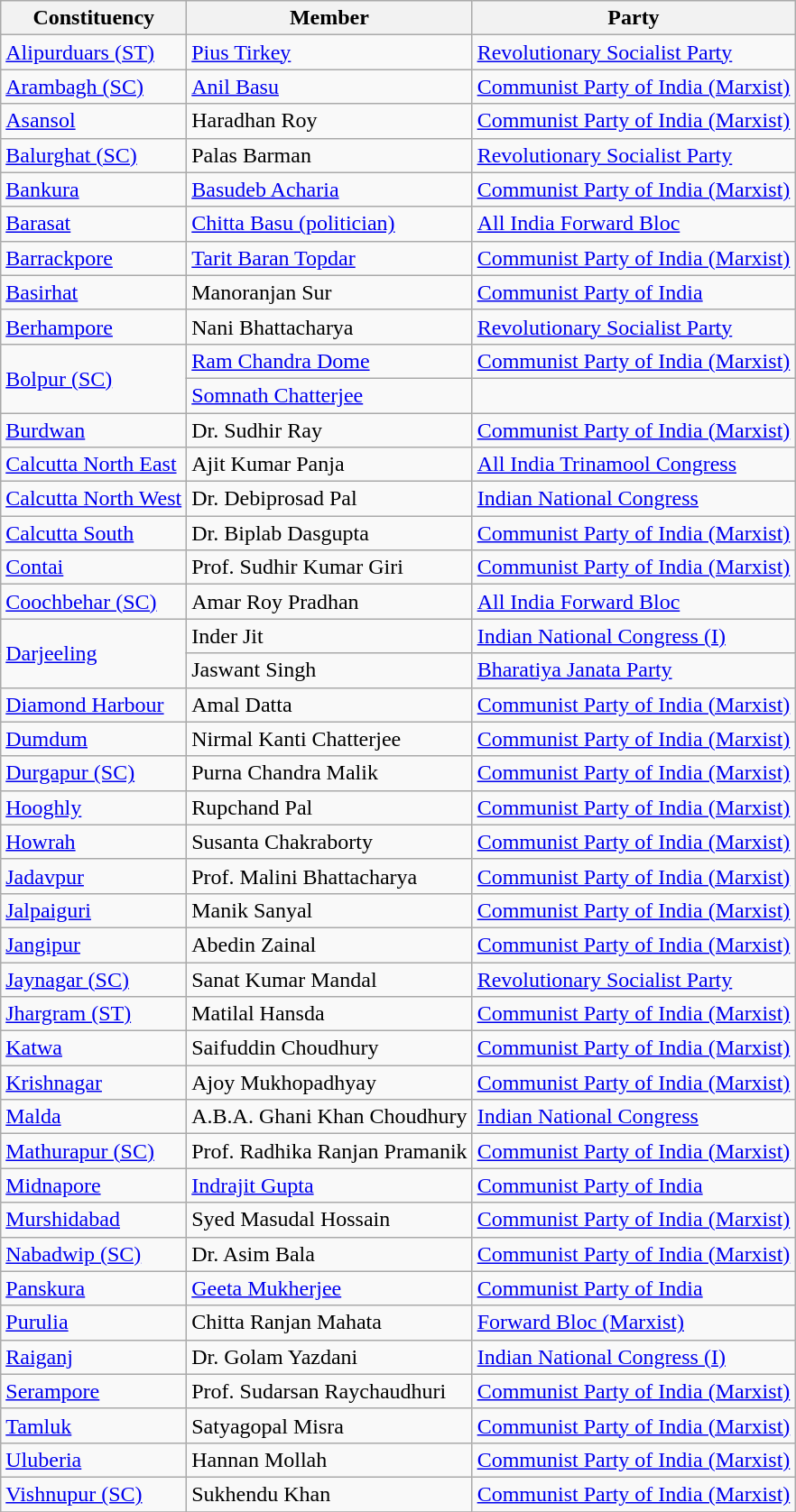<table class="wikitable sortable">
<tr>
<th>Constituency</th>
<th>Member</th>
<th>Party</th>
</tr>
<tr>
<td><a href='#'>Alipurduars (ST)</a></td>
<td><a href='#'>Pius Tirkey</a></td>
<td><a href='#'>Revolutionary Socialist Party</a></td>
</tr>
<tr>
<td><a href='#'>Arambagh (SC)</a></td>
<td><a href='#'>Anil Basu</a></td>
<td><a href='#'>Communist Party of India (Marxist)</a></td>
</tr>
<tr>
<td><a href='#'>Asansol</a></td>
<td>Haradhan Roy</td>
<td><a href='#'>Communist Party of India (Marxist)</a></td>
</tr>
<tr>
<td><a href='#'>Balurghat (SC)</a></td>
<td>Palas Barman</td>
<td><a href='#'>Revolutionary Socialist Party</a></td>
</tr>
<tr>
<td><a href='#'>Bankura</a></td>
<td><a href='#'>Basudeb Acharia</a></td>
<td><a href='#'>Communist Party of India (Marxist)</a></td>
</tr>
<tr>
<td><a href='#'>Barasat</a></td>
<td><a href='#'>Chitta Basu (politician)</a></td>
<td><a href='#'>All India Forward Bloc</a></td>
</tr>
<tr>
<td><a href='#'>Barrackpore</a></td>
<td><a href='#'>Tarit Baran Topdar</a></td>
<td><a href='#'>Communist Party of India (Marxist)</a></td>
</tr>
<tr>
<td><a href='#'>Basirhat</a></td>
<td>Manoranjan Sur</td>
<td><a href='#'>Communist Party of India</a></td>
</tr>
<tr>
<td><a href='#'>Berhampore</a></td>
<td>Nani Bhattacharya</td>
<td><a href='#'>Revolutionary Socialist Party</a></td>
</tr>
<tr>
<td rowspan=2><a href='#'>Bolpur (SC)</a></td>
<td><a href='#'>Ram Chandra Dome</a></td>
<td><a href='#'>Communist Party of India (Marxist)</a></td>
</tr>
<tr>
<td><a href='#'>Somnath Chatterjee</a></td>
<td></td>
</tr>
<tr>
<td><a href='#'>Burdwan</a></td>
<td>Dr. Sudhir Ray</td>
<td><a href='#'>Communist Party of India (Marxist)</a></td>
</tr>
<tr>
<td><a href='#'>Calcutta North East</a></td>
<td>Ajit Kumar Panja</td>
<td><a href='#'>All India Trinamool Congress</a></td>
</tr>
<tr>
<td><a href='#'>Calcutta North West</a></td>
<td>Dr. Debiprosad Pal</td>
<td><a href='#'>Indian National Congress</a></td>
</tr>
<tr>
<td><a href='#'>Calcutta South</a></td>
<td>Dr. Biplab Dasgupta</td>
<td><a href='#'>Communist Party of India (Marxist)</a></td>
</tr>
<tr>
<td><a href='#'>Contai</a></td>
<td>Prof. Sudhir Kumar Giri</td>
<td><a href='#'>Communist Party of India (Marxist)</a></td>
</tr>
<tr>
<td><a href='#'>Coochbehar (SC)</a></td>
<td>Amar Roy Pradhan</td>
<td><a href='#'>All India Forward Bloc</a></td>
</tr>
<tr>
<td rowspan=2><a href='#'>Darjeeling</a></td>
<td>Inder Jit</td>
<td><a href='#'>Indian National Congress (I)</a></td>
</tr>
<tr>
<td>Jaswant Singh</td>
<td><a href='#'>Bharatiya Janata Party</a></td>
</tr>
<tr>
<td><a href='#'>Diamond Harbour</a></td>
<td>Amal Datta</td>
<td><a href='#'>Communist Party of India (Marxist)</a></td>
</tr>
<tr>
<td><a href='#'>Dumdum</a></td>
<td>Nirmal Kanti Chatterjee</td>
<td><a href='#'>Communist Party of India (Marxist)</a></td>
</tr>
<tr>
<td><a href='#'>Durgapur (SC)</a></td>
<td>Purna Chandra Malik</td>
<td><a href='#'>Communist Party of India (Marxist)</a></td>
</tr>
<tr>
<td><a href='#'>Hooghly</a></td>
<td>Rupchand Pal</td>
<td><a href='#'>Communist Party of India (Marxist)</a></td>
</tr>
<tr>
<td><a href='#'>Howrah</a></td>
<td>Susanta Chakraborty</td>
<td><a href='#'>Communist Party of India (Marxist)</a></td>
</tr>
<tr>
<td><a href='#'>Jadavpur</a></td>
<td>Prof. Malini Bhattacharya</td>
<td><a href='#'>Communist Party of India (Marxist)</a></td>
</tr>
<tr>
<td><a href='#'>Jalpaiguri</a></td>
<td>Manik Sanyal</td>
<td><a href='#'>Communist Party of India (Marxist)</a></td>
</tr>
<tr>
<td><a href='#'>Jangipur</a></td>
<td>Abedin Zainal</td>
<td><a href='#'>Communist Party of India (Marxist)</a></td>
</tr>
<tr>
<td><a href='#'>Jaynagar (SC)</a></td>
<td>Sanat Kumar Mandal</td>
<td><a href='#'>Revolutionary Socialist Party</a></td>
</tr>
<tr>
<td><a href='#'>Jhargram (ST)</a></td>
<td>Matilal Hansda</td>
<td><a href='#'>Communist Party of India (Marxist)</a></td>
</tr>
<tr>
<td><a href='#'>Katwa</a></td>
<td>Saifuddin Choudhury</td>
<td><a href='#'>Communist Party of India (Marxist)</a></td>
</tr>
<tr>
<td><a href='#'>Krishnagar</a></td>
<td>Ajoy Mukhopadhyay</td>
<td><a href='#'>Communist Party of India (Marxist)</a></td>
</tr>
<tr>
<td><a href='#'>Malda</a></td>
<td>A.B.A. Ghani Khan Choudhury</td>
<td><a href='#'>Indian National Congress</a></td>
</tr>
<tr>
<td><a href='#'>Mathurapur (SC)</a></td>
<td>Prof. Radhika Ranjan Pramanik</td>
<td><a href='#'>Communist Party of India (Marxist)</a></td>
</tr>
<tr>
<td><a href='#'>Midnapore</a></td>
<td><a href='#'>Indrajit Gupta</a></td>
<td><a href='#'>Communist Party of India</a></td>
</tr>
<tr>
<td><a href='#'>Murshidabad</a></td>
<td>Syed Masudal Hossain</td>
<td><a href='#'>Communist Party of India (Marxist)</a></td>
</tr>
<tr>
<td><a href='#'>Nabadwip (SC)</a></td>
<td>Dr. Asim Bala</td>
<td><a href='#'>Communist Party of India (Marxist)</a></td>
</tr>
<tr>
<td><a href='#'>Panskura</a></td>
<td><a href='#'>Geeta Mukherjee</a></td>
<td><a href='#'>Communist Party of India</a></td>
</tr>
<tr>
<td><a href='#'>Purulia</a></td>
<td>Chitta Ranjan Mahata</td>
<td><a href='#'>Forward Bloc (Marxist)</a></td>
</tr>
<tr>
<td><a href='#'>Raiganj</a></td>
<td>Dr. Golam Yazdani</td>
<td><a href='#'>Indian National Congress (I)</a></td>
</tr>
<tr>
<td><a href='#'>Serampore</a></td>
<td>Prof. Sudarsan Raychaudhuri</td>
<td><a href='#'>Communist Party of India (Marxist)</a></td>
</tr>
<tr>
<td><a href='#'>Tamluk</a></td>
<td>Satyagopal Misra</td>
<td><a href='#'>Communist Party of India (Marxist)</a></td>
</tr>
<tr>
<td><a href='#'>Uluberia</a></td>
<td>Hannan Mollah</td>
<td><a href='#'>Communist Party of India (Marxist)</a></td>
</tr>
<tr>
<td><a href='#'>Vishnupur (SC)</a></td>
<td>Sukhendu Khan</td>
<td><a href='#'>Communist Party of India (Marxist)</a></td>
</tr>
<tr>
</tr>
</table>
